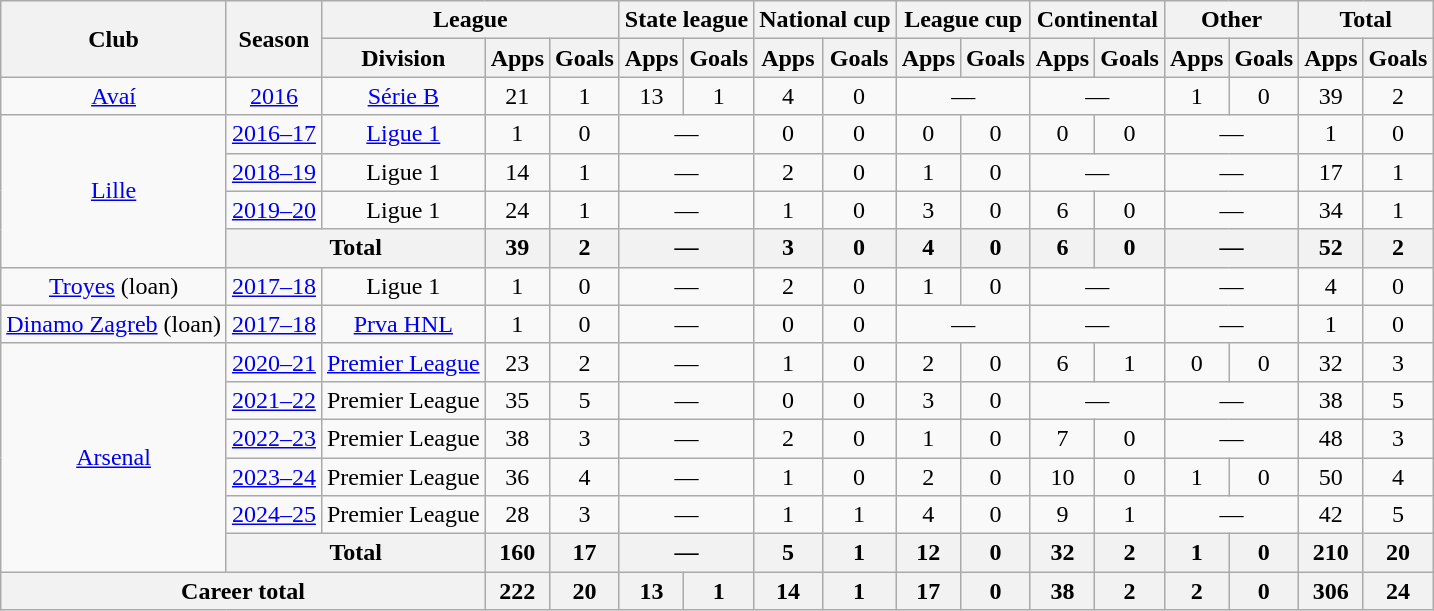<table class=wikitable style="text-align:center">
<tr>
<th rowspan="2">Club</th>
<th rowspan="2">Season</th>
<th colspan="3">League</th>
<th colspan="2">State league</th>
<th colspan="2">National cup</th>
<th colspan="2">League cup</th>
<th colspan="2">Continental</th>
<th colspan="2">Other</th>
<th colspan="2">Total</th>
</tr>
<tr>
<th>Division</th>
<th>Apps</th>
<th>Goals</th>
<th>Apps</th>
<th>Goals</th>
<th>Apps</th>
<th>Goals</th>
<th>Apps</th>
<th>Goals</th>
<th>Apps</th>
<th>Goals</th>
<th>Apps</th>
<th>Goals</th>
<th>Apps</th>
<th>Goals</th>
</tr>
<tr>
<td><a href='#'>Avaí</a></td>
<td><a href='#'>2016</a></td>
<td><a href='#'>Série B</a></td>
<td>21</td>
<td>1</td>
<td>13</td>
<td>1</td>
<td>4</td>
<td>0</td>
<td colspan="2">—</td>
<td colspan="2">—</td>
<td>1</td>
<td>0</td>
<td>39</td>
<td>2</td>
</tr>
<tr>
<td rowspan="4"><a href='#'>Lille</a></td>
<td><a href='#'>2016–17</a></td>
<td><a href='#'>Ligue 1</a></td>
<td>1</td>
<td>0</td>
<td colspan="2">—</td>
<td>0</td>
<td>0</td>
<td>0</td>
<td>0</td>
<td>0</td>
<td>0</td>
<td colspan="2">—</td>
<td>1</td>
<td>0</td>
</tr>
<tr>
<td><a href='#'>2018–19</a></td>
<td>Ligue 1</td>
<td>14</td>
<td>1</td>
<td colspan="2">—</td>
<td>2</td>
<td>0</td>
<td>1</td>
<td>0</td>
<td colspan="2">—</td>
<td colspan="2">—</td>
<td>17</td>
<td>1</td>
</tr>
<tr>
<td><a href='#'>2019–20</a></td>
<td>Ligue 1</td>
<td>24</td>
<td>1</td>
<td colspan="2">—</td>
<td>1</td>
<td>0</td>
<td>3</td>
<td>0</td>
<td>6</td>
<td>0</td>
<td colspan="2">—</td>
<td>34</td>
<td>1</td>
</tr>
<tr>
<th colspan="2">Total</th>
<th>39</th>
<th>2</th>
<th colspan="2">—</th>
<th>3</th>
<th>0</th>
<th>4</th>
<th>0</th>
<th>6</th>
<th>0</th>
<th colspan="2">—</th>
<th>52</th>
<th>2</th>
</tr>
<tr>
<td><a href='#'>Troyes</a> (loan)</td>
<td><a href='#'>2017–18</a></td>
<td>Ligue 1</td>
<td>1</td>
<td>0</td>
<td colspan="2">—</td>
<td>2</td>
<td>0</td>
<td>1</td>
<td>0</td>
<td colspan="2">—</td>
<td colspan="2">—</td>
<td>4</td>
<td>0</td>
</tr>
<tr>
<td><a href='#'>Dinamo Zagreb</a> (loan)</td>
<td><a href='#'>2017–18</a></td>
<td><a href='#'>Prva HNL</a></td>
<td>1</td>
<td>0</td>
<td colspan="2">—</td>
<td>0</td>
<td>0</td>
<td colspan="2">—</td>
<td colspan="2">—</td>
<td colspan="2">—</td>
<td>1</td>
<td>0</td>
</tr>
<tr>
<td rowspan="6"><a href='#'>Arsenal</a></td>
<td><a href='#'>2020–21</a></td>
<td><a href='#'>Premier League</a></td>
<td>23</td>
<td>2</td>
<td colspan="2">—</td>
<td>1</td>
<td>0</td>
<td>2</td>
<td>0</td>
<td>6</td>
<td>1</td>
<td>0</td>
<td>0</td>
<td>32</td>
<td>3</td>
</tr>
<tr>
<td><a href='#'>2021–22</a></td>
<td>Premier League</td>
<td>35</td>
<td>5</td>
<td colspan="2">—</td>
<td>0</td>
<td>0</td>
<td>3</td>
<td>0</td>
<td colspan="2">—</td>
<td colspan="2">—</td>
<td>38</td>
<td>5</td>
</tr>
<tr>
<td><a href='#'>2022–23</a></td>
<td>Premier League</td>
<td>38</td>
<td>3</td>
<td colspan="2">—</td>
<td>2</td>
<td>0</td>
<td>1</td>
<td>0</td>
<td>7</td>
<td>0</td>
<td colspan="2">—</td>
<td>48</td>
<td>3</td>
</tr>
<tr>
<td><a href='#'>2023–24</a></td>
<td>Premier League</td>
<td>36</td>
<td>4</td>
<td colspan="2">—</td>
<td>1</td>
<td>0</td>
<td>2</td>
<td>0</td>
<td>10</td>
<td>0</td>
<td>1</td>
<td>0</td>
<td>50</td>
<td>4</td>
</tr>
<tr>
<td><a href='#'>2024–25</a></td>
<td>Premier League</td>
<td>28</td>
<td>3</td>
<td colspan="2">—</td>
<td>1</td>
<td>1</td>
<td>4</td>
<td>0</td>
<td>9</td>
<td>1</td>
<td colspan="2">—</td>
<td>42</td>
<td>5</td>
</tr>
<tr>
<th colspan="2">Total</th>
<th>160</th>
<th>17</th>
<th colspan="2">—</th>
<th>5</th>
<th>1</th>
<th>12</th>
<th>0</th>
<th>32</th>
<th>2</th>
<th>1</th>
<th>0</th>
<th>210</th>
<th>20</th>
</tr>
<tr>
<th colspan="3">Career total</th>
<th>222</th>
<th>20</th>
<th>13</th>
<th>1</th>
<th>14</th>
<th>1</th>
<th>17</th>
<th>0</th>
<th>38</th>
<th>2</th>
<th>2</th>
<th>0</th>
<th>306</th>
<th>24</th>
</tr>
</table>
